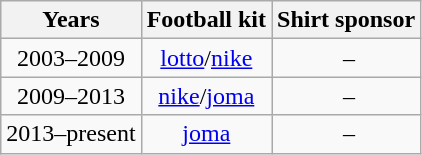<table class="wikitable" style="text-align: center">
<tr>
<th>Years</th>
<th>Football kit</th>
<th>Shirt sponsor</th>
</tr>
<tr>
<td>2003–2009</td>
<td><a href='#'>lotto</a>/<a href='#'>nike</a></td>
<td> –</td>
</tr>
<tr>
<td>2009–2013</td>
<td><a href='#'>nike</a>/<a href='#'>joma</a></td>
<td> –</td>
</tr>
<tr>
<td>2013–present</td>
<td><a href='#'>joma</a></td>
<td> –</td>
</tr>
</table>
